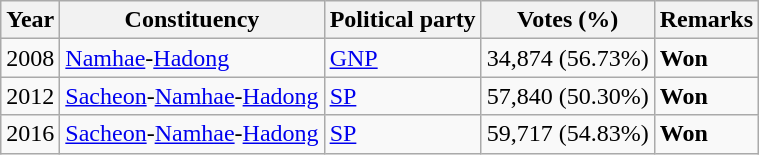<table class="wikitable">
<tr>
<th>Year</th>
<th>Constituency</th>
<th>Political party</th>
<th>Votes (%)</th>
<th>Remarks</th>
</tr>
<tr>
<td>2008</td>
<td><a href='#'>Namhae</a>-<a href='#'>Hadong</a></td>
<td><a href='#'>GNP</a></td>
<td>34,874 (56.73%)</td>
<td><strong>Won</strong></td>
</tr>
<tr>
<td>2012</td>
<td><a href='#'>Sacheon</a>-<a href='#'>Namhae</a>-<a href='#'>Hadong</a></td>
<td><a href='#'>SP</a></td>
<td>57,840 (50.30%)</td>
<td><strong>Won</strong></td>
</tr>
<tr>
<td>2016</td>
<td><a href='#'>Sacheon</a>-<a href='#'>Namhae</a>-<a href='#'>Hadong</a></td>
<td><a href='#'>SP</a></td>
<td>59,717 (54.83%)</td>
<td><strong>Won</strong></td>
</tr>
</table>
